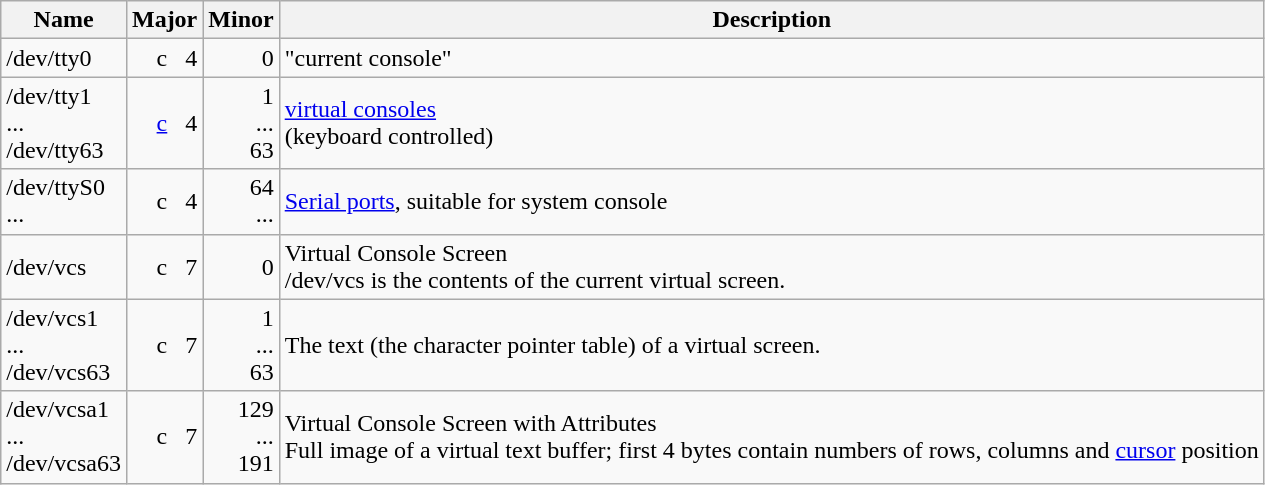<table class="wikitable">
<tr>
<th>Name</th>
<th>Major</th>
<th>Minor</th>
<th>Description</th>
</tr>
<tr>
<td>/dev/tty0</td>
<td align=right>c   4</td>
<td align=right>0</td>
<td>"current console"</td>
</tr>
<tr>
<td>/dev/tty1<br>...<br>/dev/tty63</td>
<td align=right><a href='#'>c</a>   4</td>
<td align=right>1<br>...<br>63</td>
<td><a href='#'>virtual consoles</a><br>(keyboard controlled)</td>
</tr>
<tr>
<td>/dev/ttyS0<br>...</td>
<td align=right>c   4</td>
<td align=right>64<br>...</td>
<td><a href='#'>Serial ports</a>, suitable for system console</td>
</tr>
<tr>
<td>/dev/vcs</td>
<td align=right>c   7</td>
<td align=right>0</td>
<td>Virtual Console Screen<br>/dev/vcs is the contents of the current virtual screen.</td>
</tr>
<tr>
<td>/dev/vcs1<br>...<br>/dev/vcs63</td>
<td align=right>c   7</td>
<td align=right>1<br>...<br>63</td>
<td>The text (the character pointer table) of a virtual screen.</td>
</tr>
<tr>
<td>/dev/vcsa1<br>...<br>/dev/vcsa63</td>
<td align=right>c   7</td>
<td align=right>129<br>...<br>191</td>
<td>Virtual Console Screen with Attributes<br>Full image of a virtual text buffer; first 4 bytes contain numbers of rows, columns and <a href='#'>cursor</a> position</td>
</tr>
</table>
